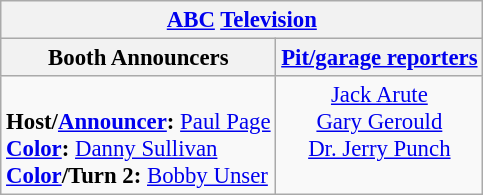<table class="wikitable" style="font-size: 95%;">
<tr>
<th colspan=2><a href='#'>ABC</a> <a href='#'>Television</a></th>
</tr>
<tr>
<th>Booth Announcers</th>
<th><a href='#'>Pit/garage reporters</a></th>
</tr>
<tr>
<td valign="top"><br><strong>Host/<a href='#'>Announcer</a>:</strong> <a href='#'>Paul Page</a><br>
<strong><a href='#'>Color</a>:</strong> <a href='#'>Danny Sullivan</a><br>
<strong><a href='#'>Color</a>/Turn 2:</strong> <a href='#'>Bobby Unser</a><br></td>
<td align="center" valign="top"><a href='#'>Jack Arute</a><br><a href='#'>Gary Gerould</a><br><a href='#'>Dr. Jerry Punch</a></td>
</tr>
</table>
